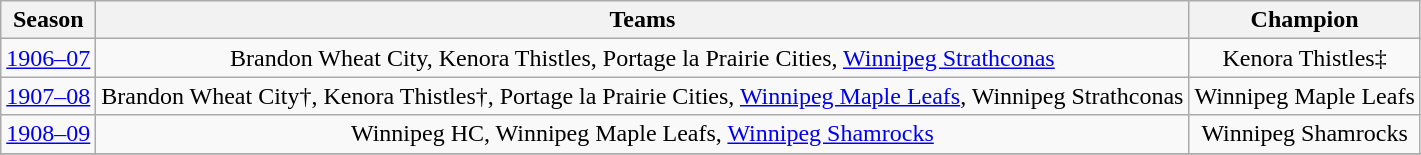<table class="wikitable" style="text-align:center;">
<tr>
<th>Season</th>
<th>Teams</th>
<th>Champion</th>
</tr>
<tr>
<td><a href='#'>1906–07</a></td>
<td>Brandon Wheat City, Kenora Thistles, Portage la Prairie Cities,  <a href='#'>Winnipeg Strathconas</a></td>
<td>Kenora Thistles‡</td>
</tr>
<tr>
<td><a href='#'>1907–08</a></td>
<td>Brandon Wheat City†, Kenora Thistles†, Portage la Prairie Cities,  <a href='#'>Winnipeg Maple Leafs</a>, Winnipeg Strathconas</td>
<td>Winnipeg Maple Leafs</td>
</tr>
<tr>
<td><a href='#'>1908–09</a></td>
<td>Winnipeg HC,  Winnipeg Maple Leafs, <a href='#'>Winnipeg Shamrocks</a></td>
<td>Winnipeg Shamrocks</td>
</tr>
<tr>
</tr>
</table>
